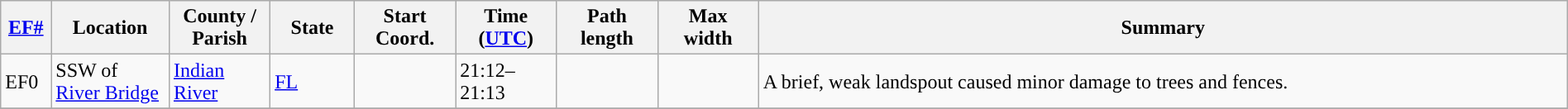<table class="wikitable sortable" style="width:100%;">
<tr>
<th scope="col"  style="width:3%; text-align:center;"><a href='#'>EF#</a></th>
<th scope="col"  style="width:7%; text-align:center;" class="unsortable">Location</th>
<th scope="col"  style="width:6%; text-align:center;" class="unsortable">County / Parish</th>
<th scope="col"  style="width:5%; text-align:center;">State</th>
<th scope="col"  style="width:6%; text-align:center;">Start Coord.</th>
<th scope="col"  style="width:6%; text-align:center;">Time (<a href='#'>UTC</a>)</th>
<th scope="col"  style="width:6%; text-align:center;">Path length</th>
<th scope="col"  style="width:6%; text-align:center;">Max width</th>
<th scope="col" class="unsortable" style="width:48%; text-align:center;">Summary</th>
</tr>
<tr>
<td>EF0</td>
<td>SSW of <a href='#'>River Bridge</a></td>
<td><a href='#'>Indian River</a></td>
<td><a href='#'>FL</a></td>
<td></td>
<td>21:12–21:13</td>
<td></td>
<td></td>
<td>A brief, weak landspout caused minor damage to trees and fences.</td>
</tr>
<tr>
</tr>
</table>
